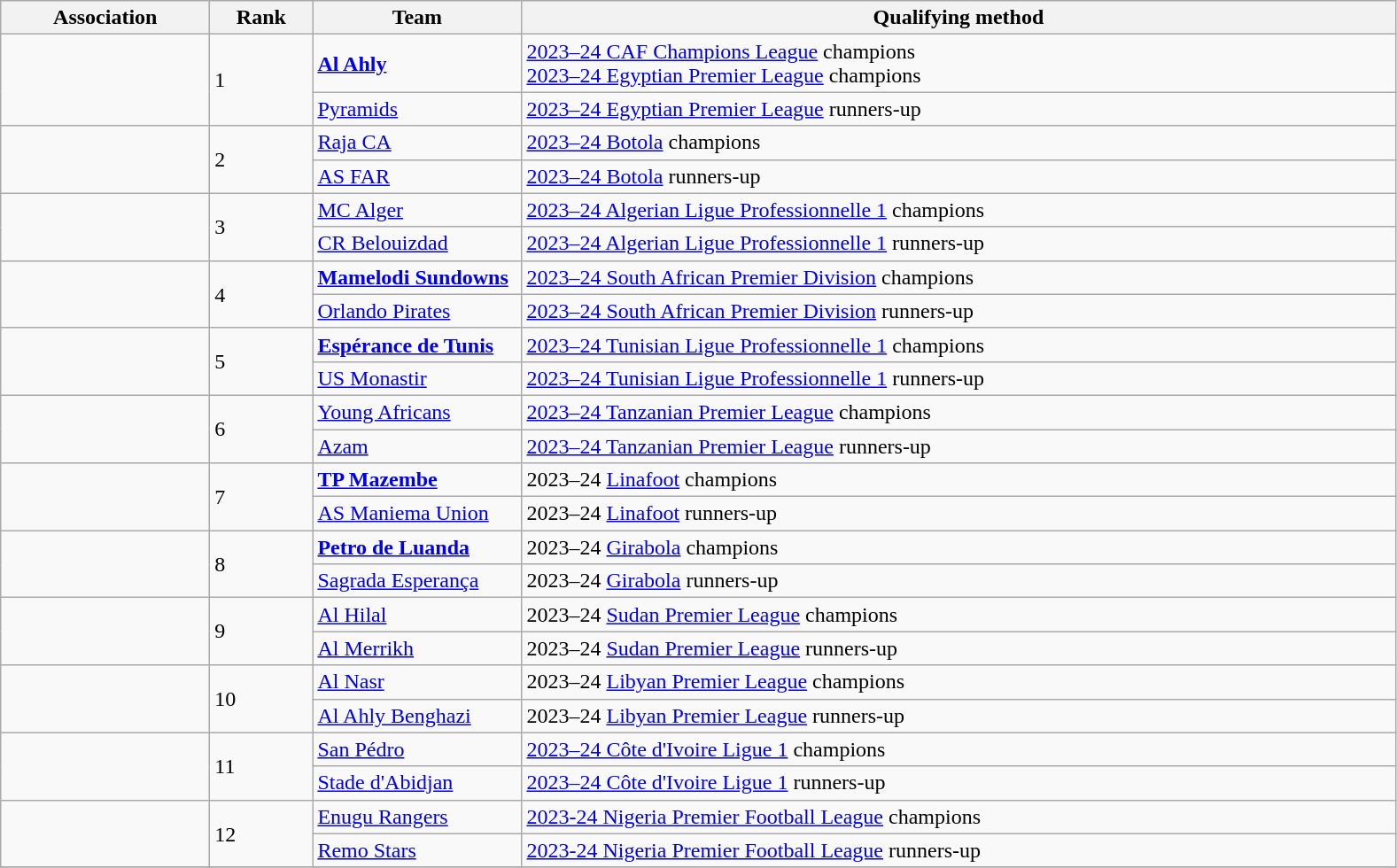<table class="wikitable">
<tr>
<th width=150>Association</th>
<th width=70>Rank </th>
<th width=150>Team</th>
<th width=650>Qualifying method</th>
</tr>
<tr>
<td rowspan=2></td>
<td rowspan=2>1 </td>
<td><strong><a href='#'>Al Ahly</a></strong></td>
<td><a href='#'>2023–24 CAF Champions League</a> champions<br><a href='#'>2023–24 Egyptian Premier League</a> champions</td>
</tr>
<tr>
<td><a href='#'>Pyramids</a></td>
<td><a href='#'>2023–24 Egyptian Premier League</a> runners-up</td>
</tr>
<tr>
<td rowspan=2></td>
<td rowspan=2>2 </td>
<td><a href='#'>Raja CA</a></td>
<td><a href='#'>2023–24 Botola</a> champions</td>
</tr>
<tr>
<td><a href='#'>AS FAR</a></td>
<td><a href='#'>2023–24 Botola</a> runners-up</td>
</tr>
<tr>
<td rowspan=2></td>
<td rowspan=2>3 </td>
<td><a href='#'>MC Alger</a></td>
<td><a href='#'>2023–24 Algerian Ligue Professionnelle 1</a> champions</td>
</tr>
<tr>
<td><a href='#'>CR Belouizdad</a></td>
<td><a href='#'>2023–24 Algerian Ligue Professionnelle 1</a> runners-up</td>
</tr>
<tr>
<td rowspan=2></td>
<td rowspan=2>4 </td>
<td><strong><a href='#'>Mamelodi Sundowns</a></strong></td>
<td><a href='#'>2023–24 South African Premier Division</a> champions</td>
</tr>
<tr>
<td><a href='#'>Orlando Pirates</a></td>
<td><a href='#'>2023–24 South African Premier Division</a> runners-up</td>
</tr>
<tr>
<td rowspan=2></td>
<td rowspan=2>5 </td>
<td><strong><a href='#'>Espérance de Tunis</a></strong></td>
<td><a href='#'>2023–24 Tunisian Ligue Professionnelle 1</a> champions</td>
</tr>
<tr>
<td><a href='#'>US Monastir</a></td>
<td><a href='#'>2023–24 Tunisian Ligue Professionnelle 1</a> runners-up</td>
</tr>
<tr>
<td rowspan=2></td>
<td rowspan=2>6 </td>
<td><a href='#'>Young Africans</a></td>
<td><a href='#'>2023–24 Tanzanian Premier League</a> champions</td>
</tr>
<tr>
<td><a href='#'>Azam</a></td>
<td><a href='#'>2023–24 Tanzanian Premier League</a> runners-up</td>
</tr>
<tr>
<td rowspan=2></td>
<td rowspan=2>7 </td>
<td><strong><a href='#'>TP Mazembe</a></strong></td>
<td>2023–24 <a href='#'>Linafoot</a> champions</td>
</tr>
<tr>
<td><a href='#'>AS Maniema Union</a></td>
<td>2023–24 <a href='#'>Linafoot</a> runners-up</td>
</tr>
<tr>
<td rowspan=2></td>
<td rowspan=2>8 </td>
<td><strong><a href='#'>Petro de Luanda</a></strong></td>
<td>2023–24 <a href='#'>Girabola</a> champions</td>
</tr>
<tr>
<td><a href='#'>Sagrada Esperança</a></td>
<td>2023–24 <a href='#'>Girabola</a> runners-up</td>
</tr>
<tr>
<td rowspan=2></td>
<td rowspan=2>9 </td>
<td><a href='#'>Al Hilal</a></td>
<td>2023–24 <a href='#'>Sudan Premier League</a> champions</td>
</tr>
<tr>
<td><a href='#'>Al Merrikh</a></td>
<td>2023–24 <a href='#'>Sudan Premier League</a> runners-up</td>
</tr>
<tr>
<td rowspan=2></td>
<td rowspan=2>10 </td>
<td><a href='#'>Al Nasr</a></td>
<td>2023–24 <a href='#'>Libyan Premier League</a> champions</td>
</tr>
<tr>
<td><a href='#'>Al Ahly Benghazi</a></td>
<td>2023–24 <a href='#'>Libyan Premier League</a> runners-up</td>
</tr>
<tr>
<td rowspan=2></td>
<td rowspan=2>11 </td>
<td><a href='#'>San Pédro</a></td>
<td><a href='#'>2023–24 Côte d'Ivoire Ligue 1</a> champions</td>
</tr>
<tr>
<td><a href='#'>Stade d'Abidjan</a></td>
<td><a href='#'>2023–24 Côte d'Ivoire Ligue 1</a> runners-up</td>
</tr>
<tr>
<td rowspan=2></td>
<td rowspan=2>12 </td>
<td><a href='#'>Enugu Rangers</a></td>
<td><a href='#'>2023-24 Nigeria Premier Football League</a> champions</td>
</tr>
<tr>
<td><a href='#'>Remo Stars</a></td>
<td><a href='#'>2023-24 Nigeria Premier Football League</a> runners-up</td>
</tr>
<tr>
</tr>
</table>
